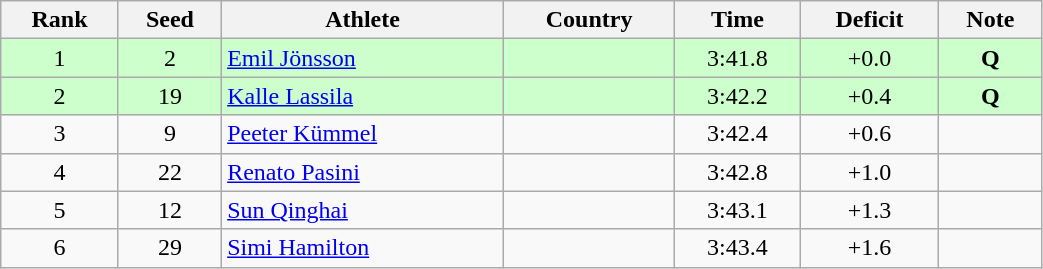<table class="wikitable sortable" style="text-align:center" width=55%>
<tr>
<th>Rank</th>
<th>Seed</th>
<th>Athlete</th>
<th>Country</th>
<th>Time</th>
<th>Deficit</th>
<th>Note</th>
</tr>
<tr bgcolor="#ccffcc">
<td>1</td>
<td>2</td>
<td align="left"><a href='#'>Emil Jönsson</a></td>
<td align="left"></td>
<td>3:41.8</td>
<td>+0.0</td>
<td><strong>Q</strong></td>
</tr>
<tr bgcolor="#ccffcc">
<td>2</td>
<td>19</td>
<td align="left"><a href='#'>Kalle Lassila</a></td>
<td align="left"></td>
<td>3:42.2</td>
<td>+0.4</td>
<td><strong>Q</strong></td>
</tr>
<tr>
<td>3</td>
<td>9</td>
<td align="left"><a href='#'>Peeter Kümmel</a></td>
<td align="left"></td>
<td>3:42.4</td>
<td>+0.6</td>
<td></td>
</tr>
<tr>
<td>4</td>
<td>22</td>
<td align="left"><a href='#'>Renato Pasini</a></td>
<td align="left"></td>
<td>3:42.8</td>
<td>+1.0</td>
<td></td>
</tr>
<tr>
<td>5</td>
<td>12</td>
<td align="left"><a href='#'>Sun Qinghai</a></td>
<td align="left"></td>
<td>3:43.1</td>
<td>+1.3</td>
<td></td>
</tr>
<tr>
<td>6</td>
<td>29</td>
<td align="left"><a href='#'>Simi Hamilton</a></td>
<td align="left"></td>
<td>3:43.4</td>
<td>+1.6</td>
<td></td>
</tr>
</table>
